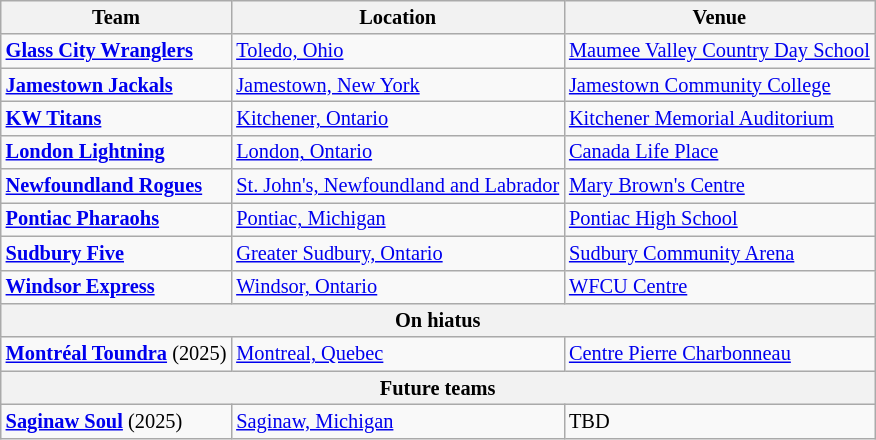<table class="wikitable" style="font-size:85%">
<tr>
<th>Team</th>
<th>Location</th>
<th>Venue</th>
</tr>
<tr>
<td><strong><a href='#'>Glass City Wranglers</a></strong></td>
<td><a href='#'>Toledo, Ohio</a></td>
<td><a href='#'>Maumee Valley Country Day School</a></td>
</tr>
<tr>
<td><strong><a href='#'>Jamestown Jackals</a></strong></td>
<td><a href='#'>Jamestown, New York</a></td>
<td><a href='#'>Jamestown Community College</a></td>
</tr>
<tr>
<td><strong><a href='#'>KW Titans</a></strong></td>
<td><a href='#'>Kitchener, Ontario</a></td>
<td><a href='#'>Kitchener Memorial Auditorium</a></td>
</tr>
<tr>
<td><strong><a href='#'>London Lightning</a></strong></td>
<td><a href='#'>London, Ontario</a></td>
<td><a href='#'>Canada Life Place</a></td>
</tr>
<tr>
<td><strong><a href='#'>Newfoundland Rogues</a></strong></td>
<td><a href='#'>St. John's, Newfoundland and Labrador</a></td>
<td><a href='#'>Mary Brown's Centre</a></td>
</tr>
<tr>
<td><strong><a href='#'>Pontiac Pharaohs</a></strong></td>
<td><a href='#'>Pontiac, Michigan</a></td>
<td><a href='#'>Pontiac High School</a></td>
</tr>
<tr>
<td><strong><a href='#'>Sudbury Five</a></strong></td>
<td><a href='#'>Greater Sudbury, Ontario</a></td>
<td><a href='#'>Sudbury Community Arena</a></td>
</tr>
<tr>
<td><strong><a href='#'>Windsor Express</a></strong></td>
<td><a href='#'>Windsor, Ontario</a></td>
<td><a href='#'>WFCU Centre</a></td>
</tr>
<tr>
<th colspan="4">On hiatus</th>
</tr>
<tr>
<td><strong><a href='#'>Montréal Toundra</a></strong> (2025)</td>
<td><a href='#'>Montreal, Quebec</a></td>
<td><a href='#'>Centre Pierre Charbonneau</a></td>
</tr>
<tr>
<th colspan="4">Future teams</th>
</tr>
<tr>
<td><strong><a href='#'>Saginaw Soul</a></strong> (2025)</td>
<td><a href='#'>Saginaw, Michigan</a></td>
<td>TBD</td>
</tr>
</table>
